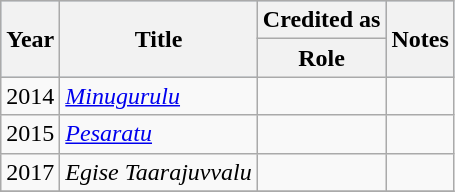<table class="wikitable">
<tr style="background:#B0C4DE; text-align:center;">
<th rowspan="2" scope="col">Year</th>
<th rowspan="2" scope="col">Title</th>
<th scope="col"  colspan="1">Credited as</th>
<th rowspan="2" class="unsortable" scope="col">Notes</th>
</tr>
<tr>
<th>Role</th>
</tr>
<tr>
<td>2014</td>
<td><em><a href='#'>Minugurulu</a></em></td>
<td></td>
<td></td>
</tr>
<tr>
<td>2015</td>
<td><em><a href='#'>Pesaratu</a></em></td>
<td></td>
<td></td>
</tr>
<tr>
<td>2017</td>
<td><em>Egise Taarajuvvalu</em></td>
<td></td>
<td></td>
</tr>
<tr>
</tr>
</table>
